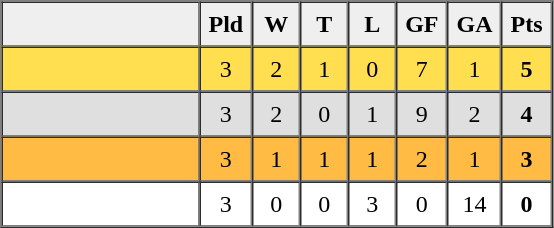<table border=1 cellpadding=5 cellspacing=0>
<tr>
<th bgcolor="#efefef" width="120"></th>
<th bgcolor="#efefef" width="20">Pld</th>
<th bgcolor="#efefef" width="20">W</th>
<th bgcolor="#efefef" width="20">T</th>
<th bgcolor="#efefef" width="20">L</th>
<th bgcolor="#efefef" width="20">GF</th>
<th bgcolor="#efefef" width="20">GA</th>
<th bgcolor="#efefef" width="20">Pts</th>
</tr>
<tr align=center bgcolor="#ffde4f">
<td align=left></td>
<td>3</td>
<td>2</td>
<td>1</td>
<td>0</td>
<td>7</td>
<td>1</td>
<td><strong>5</strong></td>
</tr>
<tr align=center bgcolor="#dfdfdf">
<td align=left></td>
<td>3</td>
<td>2</td>
<td>0</td>
<td>1</td>
<td>9</td>
<td>2</td>
<td><strong>4</strong></td>
</tr>
<tr align=center bgcolor="#ffbb43">
<td align=left></td>
<td>3</td>
<td>1</td>
<td>1</td>
<td>1</td>
<td>2</td>
<td>1</td>
<td><strong>3</strong></td>
</tr>
<tr align=center>
<td align=left></td>
<td>3</td>
<td>0</td>
<td>0</td>
<td>3</td>
<td>0</td>
<td>14</td>
<td><strong>0</strong></td>
</tr>
<tr align=center>
</tr>
</table>
